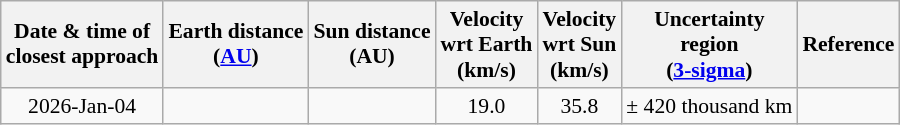<table class="wikitable" style="text-align: center; font-size: 0.9em;">
<tr>
<th>Date & time of<br>closest approach</th>
<th>Earth distance<br>(<a href='#'>AU</a>)</th>
<th>Sun distance<br>(AU)</th>
<th>Velocity<br>wrt Earth<br>(km/s)</th>
<th>Velocity<br>wrt Sun<br>(km/s)</th>
<th>Uncertainty<br>region<br>(<a href='#'>3-sigma</a>)</th>
<th>Reference</th>
</tr>
<tr>
<td>2026-Jan-04</td>
<td></td>
<td></td>
<td>19.0</td>
<td>35.8</td>
<td>± 420 thousand km</td>
<td><small></small></td>
</tr>
</table>
